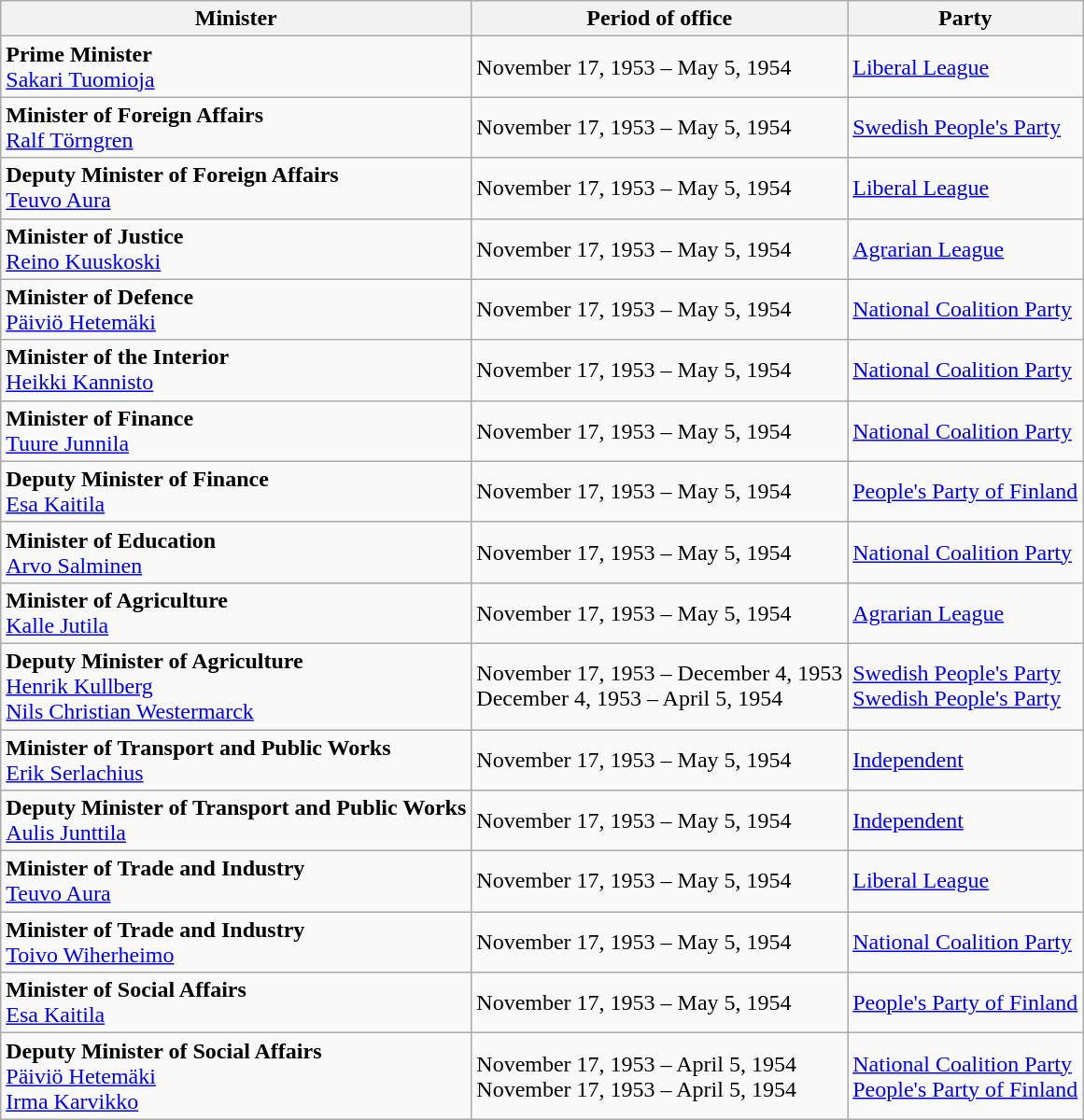<table class="wikitable">
<tr>
<th>Minister</th>
<th>Period of office</th>
<th>Party</th>
</tr>
<tr>
<td><strong>Prime Minister</strong><br><a href='#'>Sakari Tuomioja</a></td>
<td>November 17, 1953 – May 5, 1954</td>
<td><a href='#'>Liberal League</a></td>
</tr>
<tr>
<td><strong>Minister of  Foreign Affairs </strong><br><a href='#'>Ralf Törngren</a></td>
<td>November 17, 1953 – May 5, 1954</td>
<td><a href='#'>Swedish People's Party</a></td>
</tr>
<tr>
<td><strong>Deputy Minister of  Foreign Affairs </strong><br><a href='#'>Teuvo Aura</a></td>
<td>November 17, 1953 – May 5, 1954</td>
<td><a href='#'>Liberal League</a></td>
</tr>
<tr>
<td><strong>Minister of Justice</strong><br><a href='#'>Reino Kuuskoski</a></td>
<td>November 17, 1953 – May 5, 1954</td>
<td><a href='#'>Agrarian League</a></td>
</tr>
<tr>
<td><strong>Minister of Defence</strong><br><a href='#'>Päiviö Hetemäki</a></td>
<td>November 17, 1953 – May 5, 1954</td>
<td><a href='#'>National Coalition Party</a></td>
</tr>
<tr>
<td><strong>Minister of the Interior</strong><br><a href='#'>Heikki Kannisto</a></td>
<td>November 17, 1953 – May 5, 1954</td>
<td><a href='#'>National Coalition Party</a></td>
</tr>
<tr>
<td><strong>Minister of Finance</strong><br><a href='#'>Tuure Junnila</a></td>
<td>November 17, 1953 – May 5, 1954</td>
<td><a href='#'>National Coalition Party</a></td>
</tr>
<tr>
<td><strong>Deputy Minister of Finance</strong><br><a href='#'>Esa Kaitila</a></td>
<td>November 17, 1953 – May 5, 1954</td>
<td><a href='#'>People's Party of Finland</a></td>
</tr>
<tr>
<td><strong>Minister of Education</strong><br><a href='#'>Arvo Salminen</a></td>
<td>November 17, 1953 – May 5, 1954</td>
<td><a href='#'>National Coalition Party</a></td>
</tr>
<tr>
<td><strong>Minister of Agriculture</strong><br><a href='#'>Kalle Jutila</a></td>
<td>November 17, 1953 – May 5, 1954</td>
<td><a href='#'>Agrarian League</a></td>
</tr>
<tr>
<td><strong>Deputy Minister of Agriculture</strong><br><a href='#'>Henrik Kullberg</a><br><a href='#'>Nils Christian Westermarck</a></td>
<td>November 17, 1953 – December 4, 1953<br>December 4, 1953 – April 5, 1954</td>
<td><a href='#'>Swedish People's Party</a><br><a href='#'>Swedish People's Party</a></td>
</tr>
<tr>
<td><strong>Minister of Transport and Public Works</strong><br><a href='#'>Erik Serlachius</a></td>
<td>November 17, 1953 – May 5, 1954</td>
<td><a href='#'>Independent</a></td>
</tr>
<tr>
<td><strong>Deputy Minister of Transport and Public Works</strong><br><a href='#'>Aulis Junttila</a></td>
<td>November 17, 1953 – May 5, 1954</td>
<td><a href='#'>Independent</a></td>
</tr>
<tr>
<td><strong>Minister of Trade and Industry</strong><br><a href='#'>Teuvo Aura</a></td>
<td>November 17, 1953 – May 5, 1954</td>
<td><a href='#'>Liberal League</a></td>
</tr>
<tr>
<td><strong>Minister of Trade and Industry</strong><br><a href='#'>Toivo Wiherheimo</a></td>
<td>November 17, 1953 – May 5, 1954</td>
<td><a href='#'>National Coalition Party</a></td>
</tr>
<tr>
<td><strong>Minister of Social Affairs</strong><br><a href='#'>Esa Kaitila</a></td>
<td>November 17, 1953  – May 5, 1954</td>
<td><a href='#'>People's Party of Finland</a></td>
</tr>
<tr>
<td><strong>Deputy Minister of Social Affairs</strong><br><a href='#'>Päiviö Hetemäki</a><br><a href='#'>Irma Karvikko</a></td>
<td>November 17, 1953 – April 5, 1954<br>November 17, 1953 – April 5, 1954</td>
<td><a href='#'>National Coalition Party</a><br><a href='#'>People's Party of Finland</a></td>
</tr>
</table>
